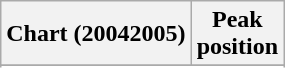<table class="wikitable sortable plainrowheaders" style="text-align:center">
<tr>
<th scope="col">Chart (20042005)</th>
<th scope="col">Peak<br> position</th>
</tr>
<tr>
</tr>
<tr>
</tr>
</table>
